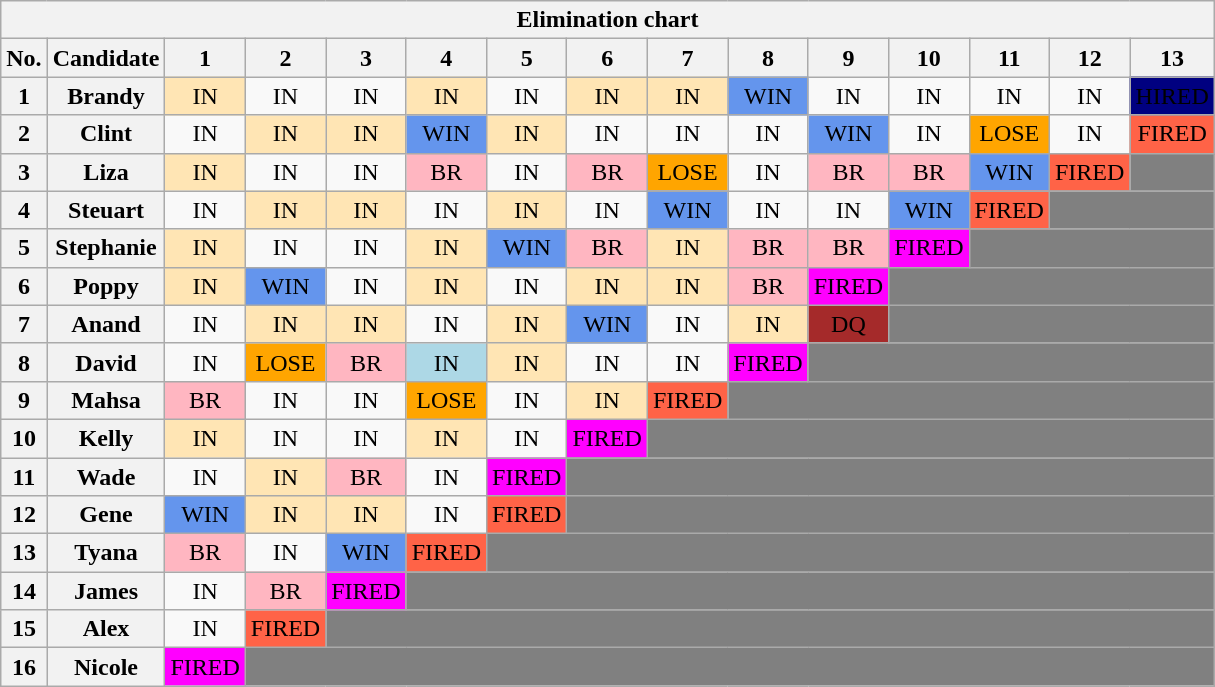<table class="wikitable" style="text-align:center;">
<tr>
<th colspan="15">Elimination chart</th>
</tr>
<tr>
<th>No.</th>
<th>Candidate</th>
<th>1</th>
<th>2</th>
<th>3</th>
<th>4</th>
<th>5</th>
<th>6</th>
<th>7</th>
<th>8</th>
<th>9</th>
<th>10</th>
<th>11</th>
<th>12</th>
<th>13</th>
</tr>
<tr>
<th>1</th>
<th>Brandy</th>
<td style="background:#ffe5b4;">IN</td>
<td>IN</td>
<td>IN</td>
<td style="background:#ffe5b4;">IN</td>
<td>IN</td>
<td style="background:#ffe5b4;">IN</td>
<td style="background:#ffe5b4;">IN</td>
<td style="background:cornflowerblue;">WIN</td>
<td>IN</td>
<td>IN</td>
<td>IN</td>
<td>IN</td>
<td style="background:navy;"><span> HIRED </span></td>
</tr>
<tr>
<th>2</th>
<th>Clint</th>
<td>IN</td>
<td style="background:#ffe5b4;">IN</td>
<td style="background:#ffe5b4;">IN</td>
<td style="background:cornflowerblue;">WIN</td>
<td style="background:#ffe5b4;">IN</td>
<td>IN</td>
<td>IN</td>
<td>IN</td>
<td style="background:cornflowerblue;">WIN</td>
<td>IN</td>
<td style="background:orange;">LOSE</td>
<td>IN</td>
<td style="background:tomato;">FIRED</td>
</tr>
<tr>
<th>3</th>
<th>Liza</th>
<td style="background:#ffe5b4;">IN</td>
<td>IN</td>
<td>IN</td>
<td style="background:lightpink;">BR</td>
<td>IN</td>
<td style="background:lightpink;">BR</td>
<td style="background:orange;">LOSE</td>
<td>IN</td>
<td style="background:lightpink;">BR</td>
<td style="background:lightpink;">BR</td>
<td style="background:cornflowerblue;">WIN</td>
<td style="background:tomato;">FIRED</td>
<td colspan="1" style="background:gray;"></td>
</tr>
<tr>
<th>4</th>
<th>Steuart</th>
<td>IN</td>
<td style="background:#ffe5b4;">IN</td>
<td style="background:#ffe5b4;">IN</td>
<td>IN</td>
<td style="background:#ffe5b4;">IN</td>
<td>IN</td>
<td style="background:cornflowerblue;">WIN</td>
<td>IN</td>
<td>IN</td>
<td style="background:cornflowerblue;">WIN</td>
<td style="background:tomato;">FIRED</td>
<td colspan="2" style="background:gray;"></td>
</tr>
<tr>
<th>5</th>
<th>Stephanie</th>
<td style="background:#ffe5b4;">IN</td>
<td>IN</td>
<td>IN</td>
<td style="background:#ffe5b4;">IN</td>
<td style="background:cornflowerblue;">WIN</td>
<td style="background:lightpink;">BR</td>
<td style="background:#ffe5b4;">IN</td>
<td style="background:lightpink;">BR</td>
<td style="background:lightpink;">BR</td>
<td style="background:magenta;">FIRED</td>
<td colspan="3" style="background:gray;"></td>
</tr>
<tr>
<th>6</th>
<th>Poppy</th>
<td style="background:#ffe5b4;">IN</td>
<td style="background:cornflowerblue;">WIN</td>
<td>IN</td>
<td style="background:#ffe5b4;">IN</td>
<td>IN</td>
<td style="background:#ffe5b4;">IN</td>
<td style="background:#ffe5b4;">IN</td>
<td style="background:lightpink;">BR</td>
<td style="background:magenta;">FIRED</td>
<td colspan="4" style="background:gray;"></td>
</tr>
<tr>
<th>7</th>
<th>Anand</th>
<td>IN</td>
<td style="background:#ffe5b4;">IN</td>
<td style="background:#ffe5b4;">IN</td>
<td>IN</td>
<td style="background:#ffe5b4;">IN</td>
<td style="background:cornflowerblue;">WIN</td>
<td>IN</td>
<td style="background:#ffe5b4;">IN</td>
<td style="background:brown;"><span>DQ</span></td>
<td colspan="4" style="background:gray;"></td>
</tr>
<tr>
<th>8</th>
<th>David</th>
<td>IN</td>
<td style="background:orange;">LOSE</td>
<td style="background:lightpink;">BR</td>
<td style="background:lightblue;">IN</td>
<td style="background:#ffe5b4;">IN</td>
<td>IN</td>
<td>IN</td>
<td style="background:magenta;">FIRED</td>
<td colspan="5" style="background:gray;"></td>
</tr>
<tr>
<th>9</th>
<th>Mahsa</th>
<td style="background:lightpink;">BR</td>
<td>IN</td>
<td>IN</td>
<td style="background:orange;">LOSE</td>
<td>IN</td>
<td style="background:#ffe5b4;">IN</td>
<td style="background:tomato;">FIRED</td>
<td colspan="6" style="background:gray;"></td>
</tr>
<tr>
<th>10</th>
<th>Kelly</th>
<td style="background:#ffe5b4;">IN</td>
<td>IN</td>
<td>IN</td>
<td style="background:#ffe5b4;">IN</td>
<td>IN</td>
<td style="background:magenta;">FIRED</td>
<td colspan="7" style="background:gray;"></td>
</tr>
<tr>
<th>11</th>
<th>Wade</th>
<td>IN</td>
<td style="background:#ffe5b4;">IN</td>
<td style="background:lightpink;">BR</td>
<td>IN</td>
<td style="background:magenta;">FIRED</td>
<td colspan="8" style="background:gray;"></td>
</tr>
<tr>
<th>12</th>
<th>Gene</th>
<td style="background:cornflowerblue;">WIN</td>
<td style="background:#ffe5b4;">IN</td>
<td style="background:#ffe5b4;">IN</td>
<td>IN</td>
<td style="background:tomato;">FIRED</td>
<td colspan="8" style="background:gray;"></td>
</tr>
<tr>
<th>13</th>
<th>Tyana</th>
<td style="background:lightpink;">BR</td>
<td>IN</td>
<td style="background:cornflowerblue;">WIN</td>
<td style="background:tomato;">FIRED</td>
<td colspan="9" style="background:gray;"></td>
</tr>
<tr>
<th>14</th>
<th>James</th>
<td>IN</td>
<td style="background:lightpink;">BR</td>
<td style="background:magenta;">FIRED</td>
<td colspan="10" style="background:gray;"></td>
</tr>
<tr>
<th>15</th>
<th>Alex</th>
<td>IN</td>
<td style="background:tomato;">FIRED</td>
<td colspan="11" style="background:gray;"></td>
</tr>
<tr>
<th>16</th>
<th>Nicole</th>
<td style="background:magenta;">FIRED</td>
<td colspan="12" style="background:gray;"></td>
</tr>
</table>
